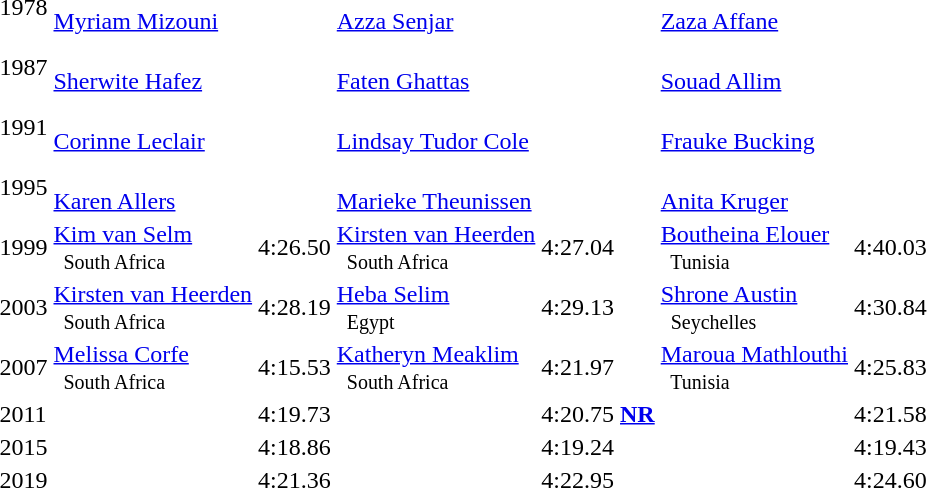<table>
<tr>
<td>1978</td>
<td> <br>  <a href='#'>Myriam Mizouni</a></td>
<td></td>
<td> <br>  <a href='#'>Azza Senjar</a></td>
<td></td>
<td> <br>  <a href='#'>Zaza Affane</a></td>
<td></td>
</tr>
<tr>
<td>1987</td>
<td> <br>  <a href='#'>Sherwite Hafez</a></td>
<td></td>
<td> <br>  <a href='#'>Faten Ghattas</a></td>
<td></td>
<td> <br>  <a href='#'>Souad Allim</a></td>
<td></td>
</tr>
<tr>
<td>1991</td>
<td> <br>  <a href='#'>Corinne Leclair</a></td>
<td></td>
<td> <br>  <a href='#'>Lindsay Tudor Cole</a></td>
<td></td>
<td> <br>  <a href='#'>Frauke Bucking</a></td>
<td></td>
</tr>
<tr>
<td>1995</td>
<td> <br>  <a href='#'>Karen Allers</a></td>
<td></td>
<td> <br>  <a href='#'>Marieke Theunissen</a></td>
<td></td>
<td> <br>  <a href='#'>Anita Kruger</a></td>
<td></td>
</tr>
<tr>
<td>1999</td>
<td><a href='#'>Kim van Selm</a> <small><br>    South Africa </small></td>
<td>4:26.50</td>
<td><a href='#'>Kirsten van Heerden</a> <small><br>    South Africa </small></td>
<td>4:27.04</td>
<td><a href='#'>Boutheina Elouer</a> <small><br>    Tunisia </small></td>
<td>4:40.03</td>
</tr>
<tr>
<td>2003</td>
<td><a href='#'>Kirsten van Heerden</a> <small><br>    South Africa</small></td>
<td>4:28.19</td>
<td><a href='#'>Heba Selim</a> <small><br>    Egypt</small></td>
<td>4:29.13</td>
<td><a href='#'>Shrone Austin</a> <small><br>    Seychelles</small></td>
<td>4:30.84</td>
</tr>
<tr>
<td>2007</td>
<td><a href='#'>Melissa Corfe</a> <small><br>   South Africa</small></td>
<td>4:15.53</td>
<td><a href='#'>Katheryn Meaklim</a> <small><br>   South Africa</small></td>
<td>4:21.97</td>
<td><a href='#'>Maroua Mathlouthi</a> <small><br>   Tunisia</small></td>
<td>4:25.83</td>
</tr>
<tr>
<td>2011</td>
<td></td>
<td>4:19.73</td>
<td></td>
<td>4:20.75 <strong><a href='#'>NR</a></strong></td>
<td></td>
<td>4:21.58</td>
</tr>
<tr>
<td>2015</td>
<td></td>
<td>4:18.86</td>
<td></td>
<td>4:19.24</td>
<td></td>
<td>4:19.43</td>
</tr>
<tr>
<td>2019</td>
<td></td>
<td>4:21.36</td>
<td></td>
<td>4:22.95</td>
<td></td>
<td>4:24.60</td>
</tr>
</table>
